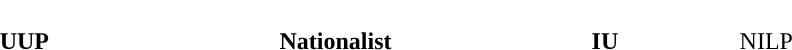<table style="width:50%; text-align:center;">
<tr style="color:white;">
<td style="background:"><strong>37</strong></td>
<td style="background:"><strong>11</strong></td>
<td style="background:"><strong>3</strong></td>
<td style="background:"><strong>1</strong></td>
</tr>
<tr>
<td><span><strong>UUP</strong></span></td>
<td><span><strong>Nationalist</strong></span></td>
<td><span><strong>IU</strong></span></td>
<td><span>NILP</span></td>
</tr>
</table>
